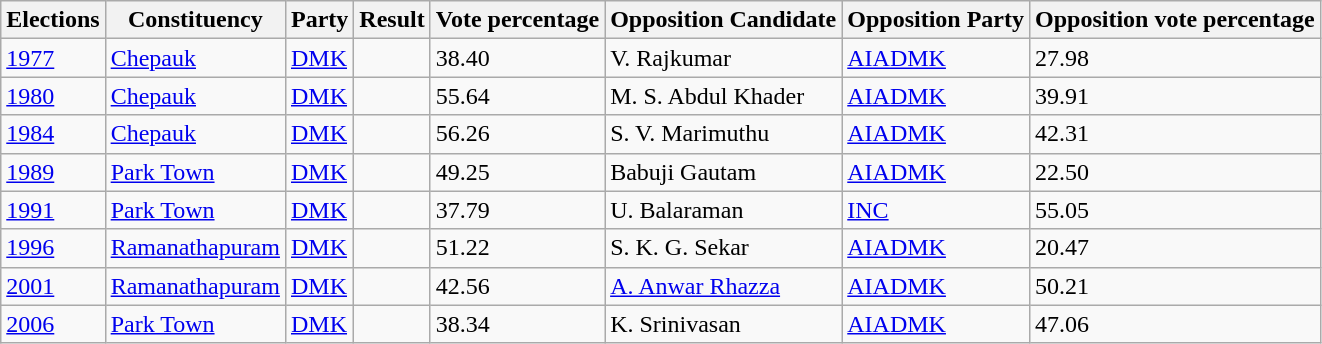<table class="wikitable sortable">
<tr>
<th>Elections</th>
<th>Constituency</th>
<th>Party</th>
<th>Result</th>
<th>Vote percentage</th>
<th>Opposition Candidate</th>
<th>Opposition Party</th>
<th>Opposition vote percentage</th>
</tr>
<tr>
<td><a href='#'>1977</a></td>
<td><a href='#'>Chepauk</a></td>
<td><a href='#'>DMK</a></td>
<td></td>
<td>38.40</td>
<td>V. Rajkumar</td>
<td><a href='#'>AIADMK</a></td>
<td>27.98</td>
</tr>
<tr>
<td><a href='#'>1980</a></td>
<td><a href='#'>Chepauk</a></td>
<td><a href='#'>DMK</a></td>
<td></td>
<td>55.64</td>
<td>M. S. Abdul Khader</td>
<td><a href='#'>AIADMK</a></td>
<td>39.91</td>
</tr>
<tr>
<td><a href='#'>1984</a></td>
<td><a href='#'>Chepauk</a></td>
<td><a href='#'>DMK</a></td>
<td></td>
<td>56.26</td>
<td>S. V. Marimuthu</td>
<td><a href='#'>AIADMK</a></td>
<td>42.31</td>
</tr>
<tr>
<td><a href='#'>1989</a></td>
<td><a href='#'>Park Town</a></td>
<td><a href='#'>DMK</a></td>
<td></td>
<td>49.25</td>
<td>Babuji Gautam</td>
<td><a href='#'>AIADMK</a></td>
<td>22.50</td>
</tr>
<tr>
<td><a href='#'>1991</a></td>
<td><a href='#'>Park Town</a></td>
<td><a href='#'>DMK</a></td>
<td></td>
<td>37.79</td>
<td>U. Balaraman</td>
<td><a href='#'>INC</a></td>
<td>55.05</td>
</tr>
<tr>
<td><a href='#'>1996</a></td>
<td><a href='#'>Ramanathapuram</a></td>
<td><a href='#'>DMK</a></td>
<td></td>
<td>51.22</td>
<td>S. K. G. Sekar</td>
<td><a href='#'>AIADMK</a></td>
<td>20.47</td>
</tr>
<tr>
<td><a href='#'>2001</a></td>
<td><a href='#'>Ramanathapuram</a></td>
<td><a href='#'>DMK</a></td>
<td></td>
<td>42.56</td>
<td><a href='#'>A. Anwar Rhazza</a></td>
<td><a href='#'>AIADMK</a></td>
<td>50.21</td>
</tr>
<tr>
<td><a href='#'>2006</a></td>
<td><a href='#'>Park Town</a></td>
<td><a href='#'>DMK</a></td>
<td></td>
<td>38.34</td>
<td>K. Srinivasan</td>
<td><a href='#'>AIADMK</a></td>
<td>47.06</td>
</tr>
</table>
